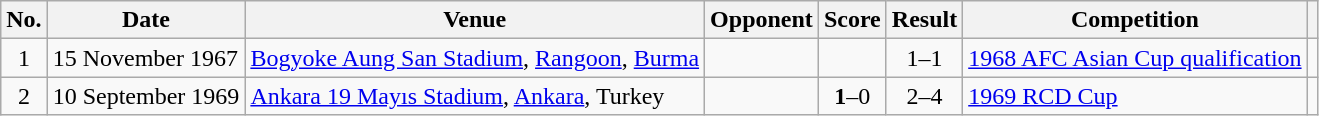<table class="wikitable plainrowheaders sortable">
<tr>
<th scope="col">No.</th>
<th scope="col">Date</th>
<th scope="col">Venue</th>
<th scope="col">Opponent</th>
<th scope="col">Score</th>
<th scope="col">Result</th>
<th scope="col">Competition</th>
<th scope="col" class="unsortable"></th>
</tr>
<tr>
<td align="center">1</td>
<td>15 November 1967</td>
<td><a href='#'>Bogyoke Aung San Stadium</a>, <a href='#'>Rangoon</a>, <a href='#'>Burma</a></td>
<td></td>
<td align="center"></td>
<td align="center">1–1</td>
<td><a href='#'>1968 AFC Asian Cup qualification</a></td>
<td></td>
</tr>
<tr>
<td align="center">2</td>
<td>10 September 1969</td>
<td><a href='#'>Ankara 19 Mayıs Stadium</a>, <a href='#'>Ankara</a>, Turkey</td>
<td></td>
<td align="center"><strong>1</strong>–0</td>
<td align="center">2–4</td>
<td><a href='#'>1969 RCD Cup</a></td>
<td></td>
</tr>
</table>
